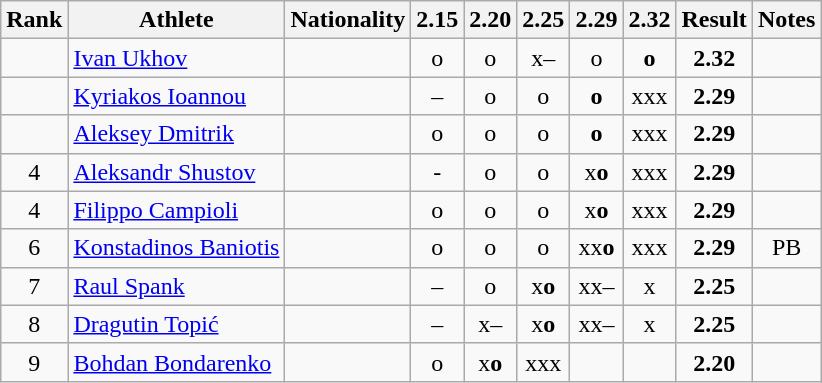<table class="wikitable sortable" style="text-align:center">
<tr>
<th>Rank</th>
<th>Athlete</th>
<th>Nationality</th>
<th>2.15</th>
<th>2.20</th>
<th>2.25</th>
<th>2.29</th>
<th>2.32</th>
<th>Result</th>
<th>Notes</th>
</tr>
<tr>
<td></td>
<td align="left"><a href='#'>Ivan Ukhov</a></td>
<td align=left></td>
<td>o</td>
<td>o</td>
<td>x–</td>
<td>o</td>
<td><strong>o</strong></td>
<td><strong>2.32</strong></td>
<td></td>
</tr>
<tr>
<td></td>
<td align="left"><a href='#'>Kyriakos Ioannou</a></td>
<td align=left></td>
<td>–</td>
<td>o</td>
<td>o</td>
<td><strong>o</strong></td>
<td>xxx</td>
<td><strong>2.29</strong></td>
<td></td>
</tr>
<tr>
<td></td>
<td align="left"><a href='#'>Aleksey Dmitrik</a></td>
<td align=left></td>
<td>o</td>
<td>o</td>
<td>o</td>
<td><strong>o</strong></td>
<td>xxx</td>
<td><strong>2.29</strong></td>
<td></td>
</tr>
<tr>
<td>4</td>
<td align="left"><a href='#'>Aleksandr Shustov</a></td>
<td align=left></td>
<td>-</td>
<td>o</td>
<td>o</td>
<td>x<strong>o</strong></td>
<td>xxx</td>
<td><strong>2.29</strong></td>
<td></td>
</tr>
<tr>
<td>4</td>
<td align="left"><a href='#'>Filippo Campioli</a></td>
<td align=left></td>
<td>o</td>
<td>o</td>
<td>o</td>
<td>x<strong>o</strong></td>
<td>xxx</td>
<td><strong>2.29</strong></td>
<td></td>
</tr>
<tr>
<td>6</td>
<td align="left"><a href='#'>Konstadinos Baniotis</a></td>
<td align=left></td>
<td>o</td>
<td>o</td>
<td>o</td>
<td>xx<strong>o</strong></td>
<td>xxx</td>
<td><strong>2.29</strong></td>
<td>PB</td>
</tr>
<tr>
<td>7</td>
<td align="left"><a href='#'>Raul Spank</a></td>
<td align=left></td>
<td>–</td>
<td>o</td>
<td>x<strong>o</strong></td>
<td>xx–</td>
<td>x</td>
<td><strong>2.25</strong></td>
<td></td>
</tr>
<tr>
<td>8</td>
<td align="left"><a href='#'>Dragutin Topić</a></td>
<td align=left></td>
<td>–</td>
<td>x–</td>
<td>x<strong>o</strong></td>
<td>xx–</td>
<td>x</td>
<td><strong>2.25</strong></td>
<td></td>
</tr>
<tr>
<td>9</td>
<td align="left"><a href='#'>Bohdan Bondarenko</a></td>
<td align=left></td>
<td>o</td>
<td>x<strong>o</strong></td>
<td>xxx</td>
<td></td>
<td></td>
<td><strong>2.20</strong></td>
<td></td>
</tr>
</table>
